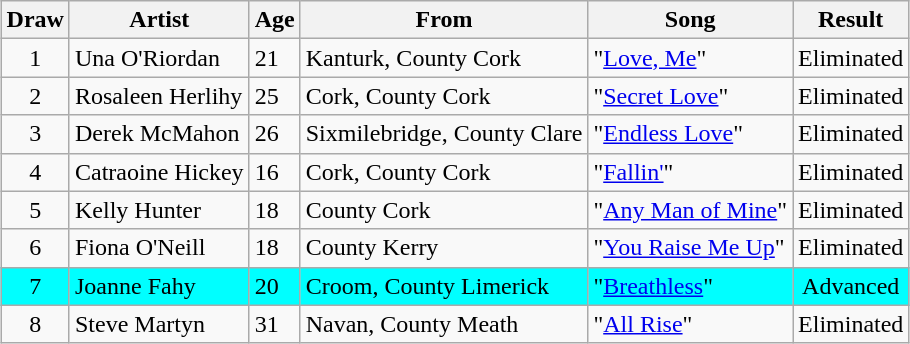<table class="sortable wikitable" style="margin: 1em auto 1em auto; text-align:center">
<tr>
<th>Draw</th>
<th>Artist</th>
<th>Age</th>
<th>From</th>
<th>Song </th>
<th>Result</th>
</tr>
<tr>
<td>1</td>
<td align="left">Una O'Riordan</td>
<td align="left">21</td>
<td align="left">Kanturk, County Cork</td>
<td align="left">"<a href='#'>Love, Me</a>" </td>
<td>Eliminated</td>
</tr>
<tr>
<td>2</td>
<td align="left">Rosaleen Herlihy</td>
<td align="left">25</td>
<td align="left">Cork, County Cork</td>
<td align="left">"<a href='#'>Secret Love</a>" </td>
<td>Eliminated</td>
</tr>
<tr>
<td>3</td>
<td align="left">Derek McMahon</td>
<td align="left">26</td>
<td align="left">Sixmilebridge, County Clare</td>
<td align="left">"<a href='#'>Endless Love</a>" </td>
<td>Eliminated</td>
</tr>
<tr>
<td>4</td>
<td align="left">Catraoine Hickey</td>
<td align="left">16</td>
<td align="left">Cork, County Cork</td>
<td align="left">"<a href='#'>Fallin'</a>" </td>
<td>Eliminated</td>
</tr>
<tr>
<td>5</td>
<td align="left">Kelly Hunter</td>
<td align="left">18</td>
<td align="left">County Cork</td>
<td align="left">"<a href='#'>Any Man of Mine</a>" </td>
<td>Eliminated</td>
</tr>
<tr>
<td>6</td>
<td align="left">Fiona O'Neill</td>
<td align="left">18</td>
<td align="left">County Kerry</td>
<td align="left">"<a href='#'>You Raise Me Up</a>" </td>
<td>Eliminated</td>
</tr>
<tr style="background:cyan;">
<td>7</td>
<td align="left">Joanne Fahy</td>
<td align="left">20</td>
<td align="left">Croom, County Limerick</td>
<td align="left">"<a href='#'>Breathless</a>" </td>
<td>Advanced</td>
</tr>
<tr>
<td>8</td>
<td align="left">Steve Martyn</td>
<td align="left">31</td>
<td align="left">Navan, County Meath</td>
<td align="left">"<a href='#'>All Rise</a>" </td>
<td>Eliminated</td>
</tr>
</table>
